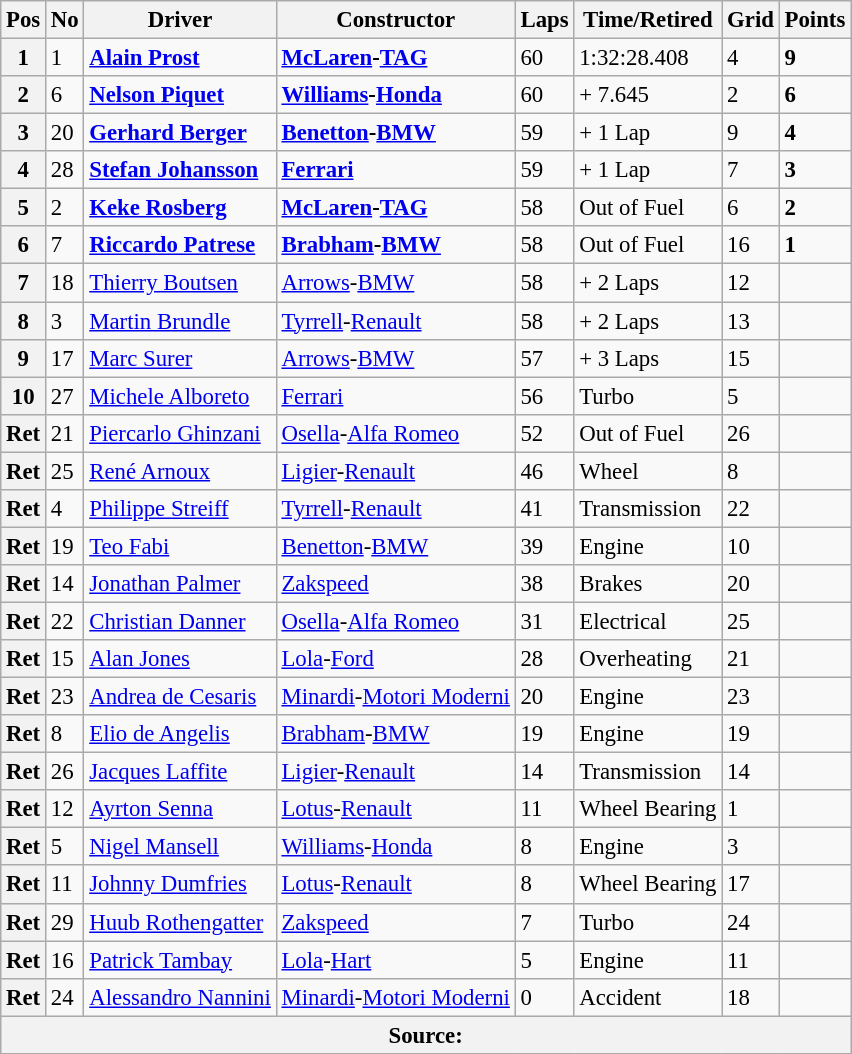<table class="wikitable" style="font-size: 95%;">
<tr>
<th>Pos</th>
<th>No</th>
<th>Driver</th>
<th>Constructor</th>
<th>Laps</th>
<th>Time/Retired</th>
<th>Grid</th>
<th>Points</th>
</tr>
<tr>
<th>1</th>
<td>1</td>
<td> <strong><a href='#'>Alain Prost</a></strong></td>
<td><strong><a href='#'>McLaren</a>-<a href='#'>TAG</a></strong></td>
<td>60</td>
<td>1:32:28.408</td>
<td>4</td>
<td><strong>9</strong></td>
</tr>
<tr>
<th>2</th>
<td>6</td>
<td> <strong><a href='#'>Nelson Piquet</a></strong></td>
<td><strong><a href='#'>Williams</a>-<a href='#'>Honda</a></strong></td>
<td>60</td>
<td>+ 7.645</td>
<td>2</td>
<td><strong>6</strong></td>
</tr>
<tr>
<th>3</th>
<td>20</td>
<td> <strong><a href='#'>Gerhard Berger</a></strong></td>
<td><strong><a href='#'>Benetton</a>-<a href='#'>BMW</a></strong></td>
<td>59</td>
<td>+ 1 Lap</td>
<td>9</td>
<td><strong>4</strong></td>
</tr>
<tr>
<th>4</th>
<td>28</td>
<td> <strong><a href='#'>Stefan Johansson</a></strong></td>
<td><strong><a href='#'>Ferrari</a></strong></td>
<td>59</td>
<td>+ 1 Lap</td>
<td>7</td>
<td><strong>3</strong></td>
</tr>
<tr>
<th>5</th>
<td>2</td>
<td> <strong><a href='#'>Keke Rosberg</a></strong></td>
<td><strong><a href='#'>McLaren</a>-<a href='#'>TAG</a></strong></td>
<td>58</td>
<td>Out of Fuel</td>
<td>6</td>
<td><strong>2</strong></td>
</tr>
<tr>
<th>6</th>
<td>7</td>
<td> <strong><a href='#'>Riccardo Patrese</a></strong></td>
<td><strong><a href='#'>Brabham</a>-<a href='#'>BMW</a></strong></td>
<td>58</td>
<td>Out of Fuel</td>
<td>16</td>
<td><strong>1</strong></td>
</tr>
<tr>
<th>7</th>
<td>18</td>
<td> <a href='#'>Thierry Boutsen</a></td>
<td><a href='#'>Arrows</a>-<a href='#'>BMW</a></td>
<td>58</td>
<td>+ 2 Laps</td>
<td>12</td>
<td> </td>
</tr>
<tr>
<th>8</th>
<td>3</td>
<td> <a href='#'>Martin Brundle</a></td>
<td><a href='#'>Tyrrell</a>-<a href='#'>Renault</a></td>
<td>58</td>
<td>+ 2 Laps</td>
<td>13</td>
<td> </td>
</tr>
<tr>
<th>9</th>
<td>17</td>
<td> <a href='#'>Marc Surer</a></td>
<td><a href='#'>Arrows</a>-<a href='#'>BMW</a></td>
<td>57</td>
<td>+ 3 Laps</td>
<td>15</td>
<td> </td>
</tr>
<tr>
<th>10</th>
<td>27</td>
<td> <a href='#'>Michele Alboreto</a></td>
<td><a href='#'>Ferrari</a></td>
<td>56</td>
<td>Turbo</td>
<td>5</td>
<td> </td>
</tr>
<tr>
<th>Ret</th>
<td>21</td>
<td> <a href='#'>Piercarlo Ghinzani</a></td>
<td><a href='#'>Osella</a>-<a href='#'>Alfa Romeo</a></td>
<td>52</td>
<td>Out of Fuel</td>
<td>26</td>
<td> </td>
</tr>
<tr>
<th>Ret</th>
<td>25</td>
<td> <a href='#'>René Arnoux</a></td>
<td><a href='#'>Ligier</a>-<a href='#'>Renault</a></td>
<td>46</td>
<td>Wheel</td>
<td>8</td>
<td> </td>
</tr>
<tr>
<th>Ret</th>
<td>4</td>
<td> <a href='#'>Philippe Streiff</a></td>
<td><a href='#'>Tyrrell</a>-<a href='#'>Renault</a></td>
<td>41</td>
<td>Transmission</td>
<td>22</td>
<td> </td>
</tr>
<tr>
<th>Ret</th>
<td>19</td>
<td> <a href='#'>Teo Fabi</a></td>
<td><a href='#'>Benetton</a>-<a href='#'>BMW</a></td>
<td>39</td>
<td>Engine</td>
<td>10</td>
<td> </td>
</tr>
<tr>
<th>Ret</th>
<td>14</td>
<td> <a href='#'>Jonathan Palmer</a></td>
<td><a href='#'>Zakspeed</a></td>
<td>38</td>
<td>Brakes</td>
<td>20</td>
<td> </td>
</tr>
<tr>
<th>Ret</th>
<td>22</td>
<td> <a href='#'>Christian Danner</a></td>
<td><a href='#'>Osella</a>-<a href='#'>Alfa Romeo</a></td>
<td>31</td>
<td>Electrical</td>
<td>25</td>
<td> </td>
</tr>
<tr>
<th>Ret</th>
<td>15</td>
<td> <a href='#'>Alan Jones</a></td>
<td><a href='#'>Lola</a>-<a href='#'>Ford</a></td>
<td>28</td>
<td>Overheating</td>
<td>21</td>
<td> </td>
</tr>
<tr>
<th>Ret</th>
<td>23</td>
<td> <a href='#'>Andrea de Cesaris</a></td>
<td><a href='#'>Minardi</a>-<a href='#'>Motori Moderni</a></td>
<td>20</td>
<td>Engine</td>
<td>23</td>
<td> </td>
</tr>
<tr>
<th>Ret</th>
<td>8</td>
<td> <a href='#'>Elio de Angelis</a></td>
<td><a href='#'>Brabham</a>-<a href='#'>BMW</a></td>
<td>19</td>
<td>Engine</td>
<td>19</td>
<td> </td>
</tr>
<tr>
<th>Ret</th>
<td>26</td>
<td> <a href='#'>Jacques Laffite</a></td>
<td><a href='#'>Ligier</a>-<a href='#'>Renault</a></td>
<td>14</td>
<td>Transmission</td>
<td>14</td>
<td> </td>
</tr>
<tr>
<th>Ret</th>
<td>12</td>
<td> <a href='#'>Ayrton Senna</a></td>
<td><a href='#'>Lotus</a>-<a href='#'>Renault</a></td>
<td>11</td>
<td>Wheel Bearing</td>
<td>1</td>
<td> </td>
</tr>
<tr>
<th>Ret</th>
<td>5</td>
<td> <a href='#'>Nigel Mansell</a></td>
<td><a href='#'>Williams</a>-<a href='#'>Honda</a></td>
<td>8</td>
<td>Engine</td>
<td>3</td>
<td> </td>
</tr>
<tr>
<th>Ret</th>
<td>11</td>
<td> <a href='#'>Johnny Dumfries</a></td>
<td><a href='#'>Lotus</a>-<a href='#'>Renault</a></td>
<td>8</td>
<td>Wheel Bearing</td>
<td>17</td>
<td> </td>
</tr>
<tr>
<th>Ret</th>
<td>29</td>
<td> <a href='#'>Huub Rothengatter</a></td>
<td><a href='#'>Zakspeed</a></td>
<td>7</td>
<td>Turbo</td>
<td>24</td>
<td> </td>
</tr>
<tr>
<th>Ret</th>
<td>16</td>
<td> <a href='#'>Patrick Tambay</a></td>
<td><a href='#'>Lola</a>-<a href='#'>Hart</a></td>
<td>5</td>
<td>Engine</td>
<td>11</td>
<td> </td>
</tr>
<tr>
<th>Ret</th>
<td>24</td>
<td> <a href='#'>Alessandro Nannini</a></td>
<td><a href='#'>Minardi</a>-<a href='#'>Motori Moderni</a></td>
<td>0</td>
<td>Accident</td>
<td>18</td>
<td> </td>
</tr>
<tr>
<th colspan="8" style="text-align: center">Source:</th>
</tr>
</table>
